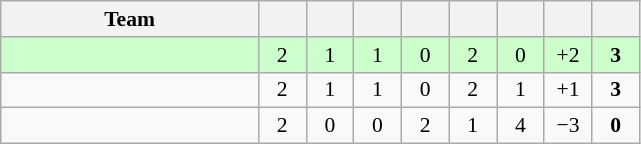<table class="wikitable" style="text-align: center; font-size: 90%;">
<tr>
<th width=165>Team</th>
<th width=25></th>
<th width=25></th>
<th width=25></th>
<th width=25></th>
<th width=25></th>
<th width=25></th>
<th width=25></th>
<th width=25></th>
</tr>
<tr style="background:#cfc;">
<td align="left"></td>
<td>2</td>
<td>1</td>
<td>1</td>
<td>0</td>
<td>2</td>
<td>0</td>
<td>+2</td>
<td><strong>3</strong></td>
</tr>
<tr>
<td align="left"></td>
<td>2</td>
<td>1</td>
<td>1</td>
<td>0</td>
<td>2</td>
<td>1</td>
<td>+1</td>
<td><strong>3</strong></td>
</tr>
<tr>
<td align="left"></td>
<td>2</td>
<td>0</td>
<td>0</td>
<td>2</td>
<td>1</td>
<td>4</td>
<td>−3</td>
<td><strong>0</strong></td>
</tr>
</table>
